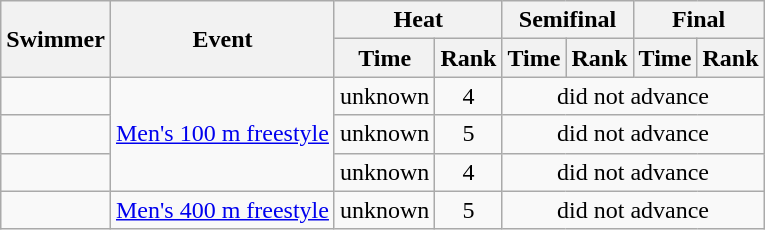<table class="wikitable sortable" style="text-align:center">
<tr>
<th rowspan="2">Swimmer</th>
<th rowspan="2">Event</th>
<th colspan="2">Heat</th>
<th colspan="2">Semifinal</th>
<th colspan="2">Final</th>
</tr>
<tr>
<th>Time</th>
<th>Rank</th>
<th>Time</th>
<th>Rank</th>
<th>Time</th>
<th>Rank</th>
</tr>
<tr>
<td align=left></td>
<td align=left rowspan=3><a href='#'>Men's 100 m freestyle</a></td>
<td>unknown</td>
<td>4</td>
<td colspan=4>did not advance</td>
</tr>
<tr>
<td align=left></td>
<td>unknown</td>
<td>5</td>
<td colspan=4>did not advance</td>
</tr>
<tr>
<td align=left></td>
<td>unknown</td>
<td>4</td>
<td colspan=4>did not advance</td>
</tr>
<tr>
<td align=left></td>
<td align=left><a href='#'>Men's 400 m freestyle</a></td>
<td>unknown</td>
<td>5</td>
<td colspan=4>did not advance</td>
</tr>
</table>
